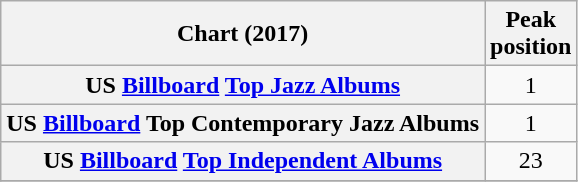<table class="wikitable sortable plainrowheaders" style="text-align:center">
<tr>
<th scope="col">Chart (2017)</th>
<th scope="col">Peak<br>position</th>
</tr>
<tr>
<th scope="row">US <a href='#'>Billboard</a> <a href='#'>Top Jazz Albums</a></th>
<td>1</td>
</tr>
<tr>
<th scope="row">US <a href='#'>Billboard</a> Top Contemporary Jazz Albums</th>
<td>1</td>
</tr>
<tr>
<th scope="row">US <a href='#'>Billboard</a> <a href='#'>Top Independent Albums</a></th>
<td>23</td>
</tr>
<tr>
</tr>
</table>
